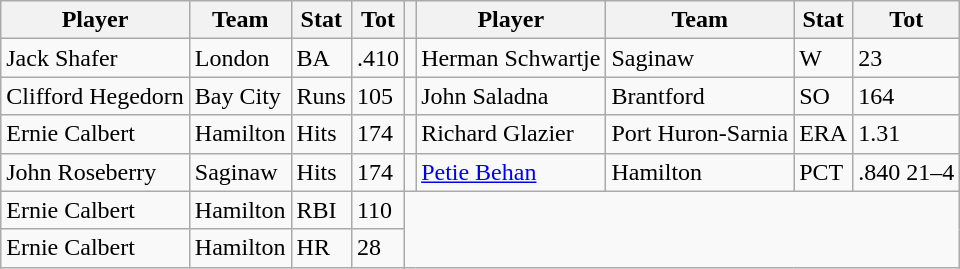<table class="wikitable">
<tr>
<th>Player</th>
<th>Team</th>
<th>Stat</th>
<th>Tot</th>
<th></th>
<th>Player</th>
<th>Team</th>
<th>Stat</th>
<th>Tot</th>
</tr>
<tr>
<td>Jack Shafer</td>
<td>London</td>
<td>BA</td>
<td>.410</td>
<td></td>
<td>Herman Schwartje</td>
<td>Saginaw</td>
<td>W</td>
<td>23</td>
</tr>
<tr>
<td>Clifford Hegedorn</td>
<td>Bay City</td>
<td>Runs</td>
<td>105</td>
<td></td>
<td>John Saladna</td>
<td>Brantford</td>
<td>SO</td>
<td>164</td>
</tr>
<tr>
<td>Ernie Calbert</td>
<td>Hamilton</td>
<td>Hits</td>
<td>174</td>
<td></td>
<td>Richard Glazier</td>
<td>Port Huron-Sarnia</td>
<td>ERA</td>
<td>1.31</td>
</tr>
<tr>
<td>John Roseberry</td>
<td>Saginaw</td>
<td>Hits</td>
<td>174</td>
<td></td>
<td><a href='#'>Petie Behan</a></td>
<td>Hamilton</td>
<td>PCT</td>
<td>.840 21–4</td>
</tr>
<tr>
<td>Ernie Calbert</td>
<td>Hamilton</td>
<td>RBI</td>
<td>110</td>
</tr>
<tr>
<td>Ernie Calbert</td>
<td>Hamilton</td>
<td>HR</td>
<td>28</td>
</tr>
</table>
